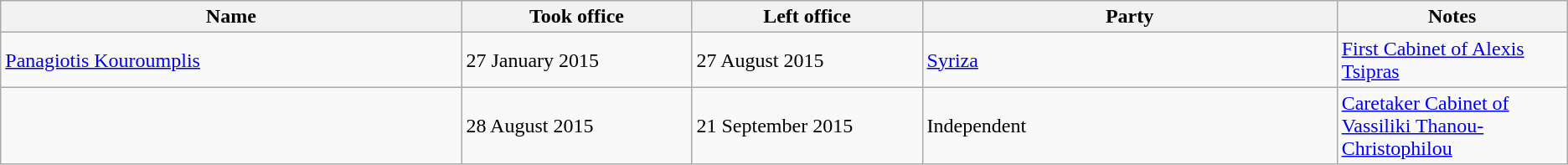<table class="wikitable">
<tr>
<th width="20%">Name</th>
<th width="10%">Took office</th>
<th width="10%">Left office</th>
<th width="18%">Party</th>
<th width="10%">Notes</th>
</tr>
<tr>
<td><a href='#'>Panagiotis Kouroumplis</a></td>
<td>27 January 2015</td>
<td>27 August 2015</td>
<td><a href='#'>Syriza</a></td>
<td><a href='#'>First Cabinet of Alexis Tsipras</a></td>
</tr>
<tr>
<td></td>
<td>28 August 2015</td>
<td>21 September 2015</td>
<td>Independent</td>
<td><a href='#'>Caretaker Cabinet of Vassiliki Thanou-Christophilou</a></td>
</tr>
</table>
